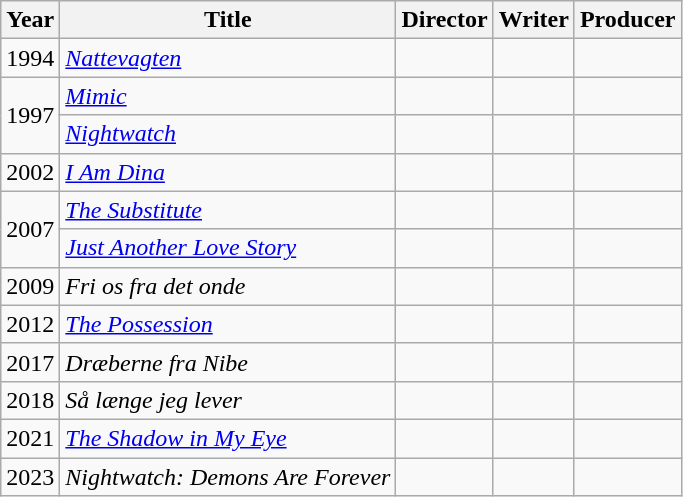<table class="wikitable">
<tr>
<th>Year</th>
<th>Title</th>
<th>Director</th>
<th>Writer</th>
<th>Producer</th>
</tr>
<tr>
<td>1994</td>
<td><em><a href='#'>Nattevagten</a></em></td>
<td></td>
<td></td>
<td></td>
</tr>
<tr>
<td rowspan="2">1997</td>
<td><em><a href='#'>Mimic</a></em></td>
<td></td>
<td></td>
<td></td>
</tr>
<tr>
<td><em><a href='#'>Nightwatch</a></em></td>
<td></td>
<td></td>
<td></td>
</tr>
<tr>
<td>2002</td>
<td><em><a href='#'>I Am Dina</a></em></td>
<td></td>
<td></td>
<td></td>
</tr>
<tr>
<td rowspan="2">2007</td>
<td><em><a href='#'>The Substitute</a></em></td>
<td></td>
<td></td>
<td></td>
</tr>
<tr>
<td><em><a href='#'>Just Another Love Story</a></em></td>
<td></td>
<td></td>
<td></td>
</tr>
<tr>
<td>2009</td>
<td><em>Fri os fra det onde</em></td>
<td></td>
<td></td>
<td></td>
</tr>
<tr>
<td>2012</td>
<td><em><a href='#'>The Possession</a></em></td>
<td></td>
<td></td>
<td></td>
</tr>
<tr>
<td>2017</td>
<td><em>Dræberne fra Nibe</em></td>
<td></td>
<td></td>
<td></td>
</tr>
<tr>
<td>2018</td>
<td><em>Så længe jeg lever</em></td>
<td></td>
<td></td>
<td></td>
</tr>
<tr>
<td>2021</td>
<td><em><a href='#'>The Shadow in My Eye</a></em></td>
<td></td>
<td></td>
<td></td>
</tr>
<tr>
<td>2023</td>
<td><em>Nightwatch: Demons Are Forever</em></td>
<td></td>
<td></td>
<td></td>
</tr>
</table>
